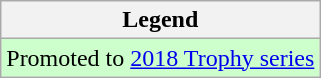<table class="wikitable">
<tr>
<th>Legend</th>
</tr>
<tr bgcolor=ccffcc>
<td>Promoted to <a href='#'>2018 Trophy series</a></td>
</tr>
</table>
